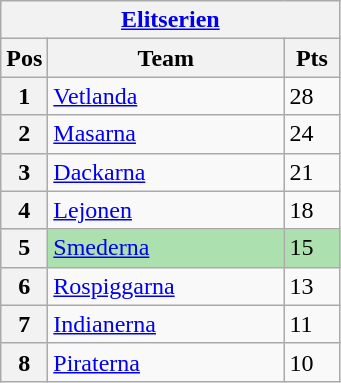<table class="wikitable">
<tr>
<th colspan="3"><a href='#'>Elitserien</a></th>
</tr>
<tr>
<th width=20>Pos</th>
<th width=150>Team</th>
<th width=30>Pts</th>
</tr>
<tr>
<th>1</th>
<td><a href='#'>Vetlanda</a></td>
<td>28</td>
</tr>
<tr>
<th>2</th>
<td><a href='#'>Masarna</a></td>
<td>24</td>
</tr>
<tr>
<th>3</th>
<td><a href='#'>Dackarna</a></td>
<td>21</td>
</tr>
<tr>
<th>4</th>
<td><a href='#'>Lejonen</a></td>
<td>18</td>
</tr>
<tr style="background:#ACE1AF;">
<th>5</th>
<td><a href='#'>Smederna</a></td>
<td>15</td>
</tr>
<tr>
<th>6</th>
<td><a href='#'>Rospiggarna</a></td>
<td>13</td>
</tr>
<tr>
<th>7</th>
<td><a href='#'>Indianerna</a></td>
<td>11</td>
</tr>
<tr>
<th>8</th>
<td><a href='#'>Piraterna</a></td>
<td>10</td>
</tr>
</table>
